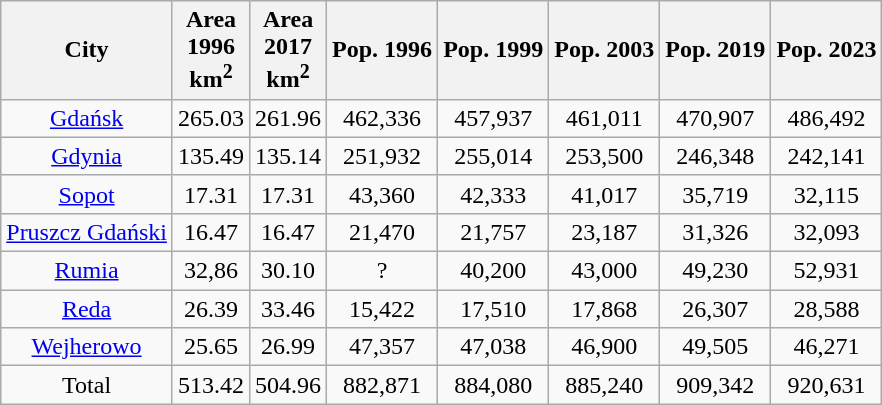<table class=wikitable>
<tr align=center>
<th>City</th>
<th>Area<br>1996<br>km<sup>2</sup></th>
<th>Area<br>2017<br>km<sup>2</sup></th>
<th>Pop. 1996</th>
<th>Pop. 1999</th>
<th>Pop. 2003</th>
<th>Pop. 2019</th>
<th>Pop. 2023</th>
</tr>
<tr align=center>
<td><a href='#'>Gdańsk</a></td>
<td>265.03</td>
<td>261.96</td>
<td>462,336</td>
<td>457,937</td>
<td>461,011</td>
<td>470,907</td>
<td>486,492</td>
</tr>
<tr align=center>
<td><a href='#'>Gdynia</a></td>
<td>135.49</td>
<td>135.14</td>
<td>251,932</td>
<td>255,014</td>
<td>253,500</td>
<td>246,348</td>
<td>242,141</td>
</tr>
<tr align=center>
<td><a href='#'>Sopot</a></td>
<td>17.31</td>
<td>17.31</td>
<td>43,360</td>
<td>42,333</td>
<td>41,017</td>
<td>35,719</td>
<td>32,115</td>
</tr>
<tr align=center>
<td><a href='#'>Pruszcz Gdański</a></td>
<td>16.47</td>
<td>16.47</td>
<td>21,470</td>
<td>21,757</td>
<td>23,187</td>
<td>31,326</td>
<td>32,093</td>
</tr>
<tr align=center>
<td><a href='#'>Rumia</a></td>
<td>32,86</td>
<td>30.10</td>
<td>?</td>
<td>40,200</td>
<td>43,000</td>
<td>49,230</td>
<td>52,931</td>
</tr>
<tr align=center>
<td><a href='#'>Reda</a></td>
<td>26.39</td>
<td>33.46</td>
<td>15,422</td>
<td>17,510</td>
<td>17,868</td>
<td>26,307</td>
<td>28,588</td>
</tr>
<tr align=center>
<td><a href='#'>Wejherowo</a></td>
<td>25.65</td>
<td>26.99</td>
<td>47,357</td>
<td>47,038</td>
<td>46,900</td>
<td>49,505</td>
<td>46,271</td>
</tr>
<tr align=center>
<td>Total</td>
<td>513.42</td>
<td>504.96</td>
<td>882,871</td>
<td>884,080</td>
<td>885,240</td>
<td>909,342</td>
<td>920,631</td>
</tr>
</table>
